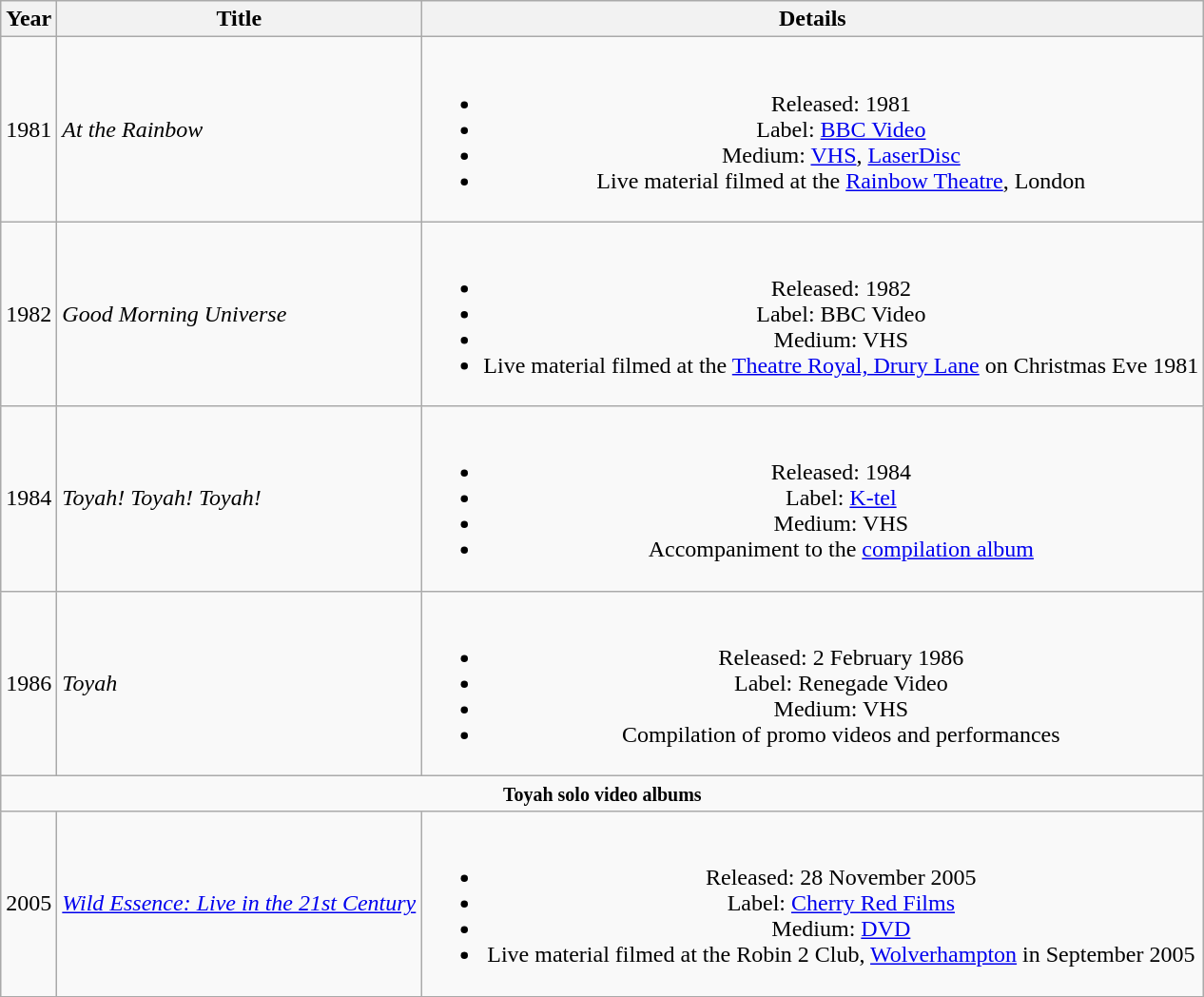<table class="wikitable" style="text-align:center">
<tr>
<th>Year</th>
<th>Title</th>
<th>Details</th>
</tr>
<tr>
<td>1981</td>
<td align="left"><em>At the Rainbow</em></td>
<td><br><ul><li>Released: 1981</li><li>Label: <a href='#'>BBC Video</a></li><li>Medium: <a href='#'>VHS</a>, <a href='#'>LaserDisc</a></li><li>Live material filmed at the <a href='#'>Rainbow Theatre</a>, London</li></ul></td>
</tr>
<tr>
<td>1982</td>
<td align="left"><em>Good Morning Universe</em></td>
<td><br><ul><li>Released: 1982</li><li>Label: BBC Video</li><li>Medium: VHS</li><li>Live material filmed at the <a href='#'>Theatre Royal, Drury Lane</a> on Christmas Eve 1981</li></ul></td>
</tr>
<tr>
<td>1984</td>
<td align="left"><em>Toyah! Toyah! Toyah!</em></td>
<td><br><ul><li>Released: 1984</li><li>Label: <a href='#'>K-tel</a></li><li>Medium: VHS</li><li>Accompaniment to the <a href='#'>compilation album</a></li></ul></td>
</tr>
<tr>
<td>1986</td>
<td align="left"><em>Toyah</em></td>
<td><br><ul><li>Released: 2 February 1986</li><li>Label: Renegade Video</li><li>Medium: VHS</li><li>Compilation of promo videos and performances</li></ul></td>
</tr>
<tr>
<td colspan="3" align="center"><small><strong>Toyah solo video albums</strong></small></td>
</tr>
<tr>
<td>2005</td>
<td align="left"><em><a href='#'>Wild Essence: Live in the 21st Century</a></em></td>
<td><br><ul><li>Released: 28 November 2005</li><li>Label: <a href='#'>Cherry Red Films</a></li><li>Medium: <a href='#'>DVD</a></li><li>Live material filmed at the Robin 2 Club, <a href='#'>Wolverhampton</a> in September 2005</li></ul></td>
</tr>
</table>
